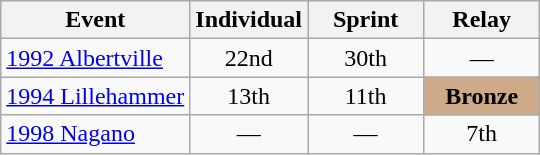<table class="wikitable" style="text-align: center;">
<tr ">
<th>Event</th>
<th style="width:70px;">Individual</th>
<th style="width:70px;">Sprint</th>
<th style="width:70px;">Relay</th>
</tr>
<tr>
<td align=left> <a href='#'>1992 Albertville</a></td>
<td>22nd</td>
<td>30th</td>
<td>—</td>
</tr>
<tr>
<td align=left> <a href='#'>1994 Lillehammer</a></td>
<td>13th</td>
<td>11th</td>
<td style="background:#cfaa88;"><strong>Bronze</strong></td>
</tr>
<tr>
<td align=left> <a href='#'>1998 Nagano</a></td>
<td>—</td>
<td>—</td>
<td>7th</td>
</tr>
</table>
